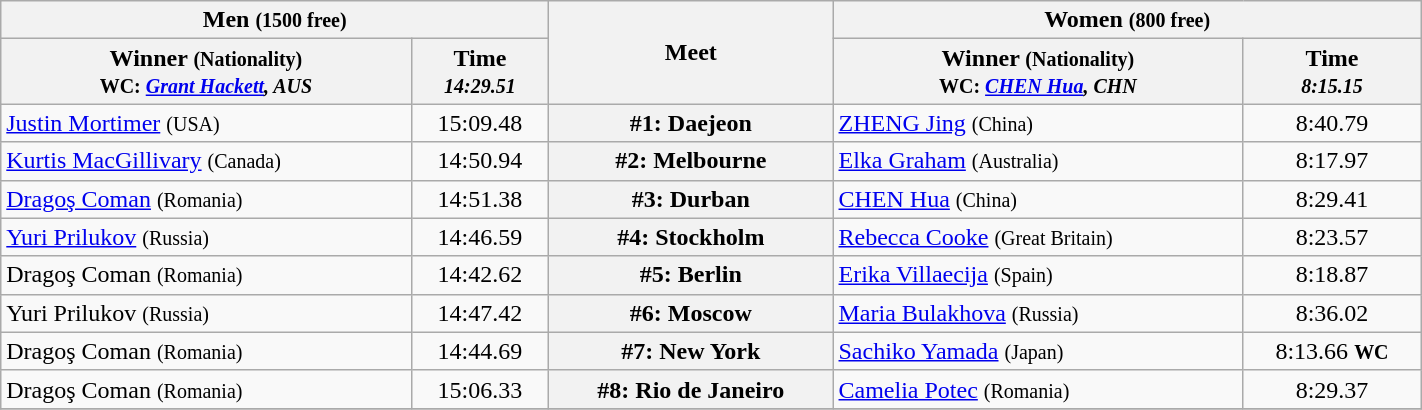<table class=wikitable width="75%">
<tr>
<th colspan="2">Men <small>(1500 free)</small></th>
<th rowspan="2">Meet</th>
<th colspan="2">Women <small>(800 free)</small></th>
</tr>
<tr>
<th>Winner <small>(Nationality)<br> WC: <em><a href='#'>Grant Hackett</a>, AUS</em></small></th>
<th>Time <br><small> <em>14:29.51</em> </small></th>
<th>Winner <small>(Nationality)<br>WC: <em><a href='#'>CHEN Hua</a>, CHN</em></small></th>
<th>Time<br><small><em>8:15.15</em></small></th>
</tr>
<tr>
<td> <a href='#'>Justin Mortimer</a> <small>(USA)</small></td>
<td align=center>15:09.48</td>
<th>#1: Daejeon</th>
<td> <a href='#'>ZHENG Jing</a> <small>(China)</small></td>
<td align=center>8:40.79</td>
</tr>
<tr>
<td> <a href='#'>Kurtis MacGillivary</a> <small>(Canada)</small></td>
<td align=center>14:50.94</td>
<th>#2: Melbourne</th>
<td> <a href='#'>Elka Graham</a> <small>(Australia)</small></td>
<td align=center>8:17.97</td>
</tr>
<tr>
<td> <a href='#'>Dragoş Coman</a> <small>(Romania)</small></td>
<td align=center>14:51.38</td>
<th>#3: Durban</th>
<td> <a href='#'>CHEN Hua</a> <small>(China)</small></td>
<td align=center>8:29.41</td>
</tr>
<tr>
<td> <a href='#'>Yuri Prilukov</a> <small>(Russia)</small></td>
<td align=center>14:46.59</td>
<th>#4: Stockholm</th>
<td> <a href='#'>Rebecca Cooke</a> <small>(Great Britain)</small></td>
<td align=center>8:23.57</td>
</tr>
<tr>
<td> Dragoş Coman <small>(Romania)</small></td>
<td align=center>14:42.62</td>
<th>#5: Berlin</th>
<td> <a href='#'>Erika Villaecija</a> <small>(Spain)</small></td>
<td align=center>8:18.87</td>
</tr>
<tr>
<td> Yuri Prilukov <small>(Russia)</small></td>
<td align=center>14:47.42</td>
<th>#6: Moscow</th>
<td> <a href='#'>Maria Bulakhova</a> <small>(Russia)</small></td>
<td align=center>8:36.02</td>
</tr>
<tr>
<td> Dragoş Coman <small>(Romania)</small></td>
<td align=center>14:44.69</td>
<th>#7: New York</th>
<td> <a href='#'>Sachiko Yamada</a> <small>(Japan)</small></td>
<td align=center>8:13.66 <small><strong>WC</strong></small></td>
</tr>
<tr>
<td> Dragoş Coman <small>(Romania)</small></td>
<td align=center>15:06.33</td>
<th>#8: Rio de Janeiro</th>
<td> <a href='#'>Camelia Potec</a> <small>(Romania)</small></td>
<td align=center>8:29.37</td>
</tr>
<tr>
</tr>
</table>
